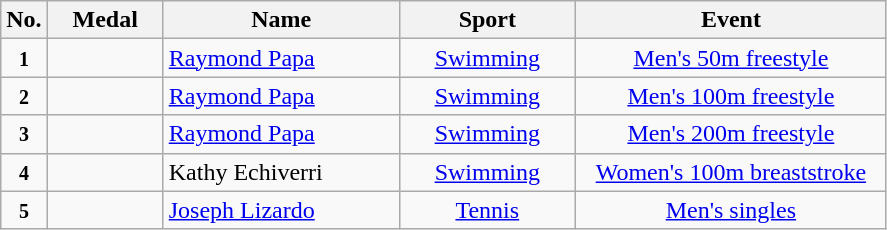<table class="wikitable" style="font-size:100%; text-align:center;">
<tr>
<th width="10">No.</th>
<th width="70">Medal</th>
<th width="150">Name</th>
<th width="110">Sport</th>
<th width="200">Event</th>
</tr>
<tr>
<td><small><strong>1</strong></small></td>
<td></td>
<td align=left><a href='#'>Raymond Papa</a></td>
<td> <a href='#'>Swimming</a></td>
<td><a href='#'>Men's 50m freestyle</a></td>
</tr>
<tr>
<td><small><strong>2</strong></small></td>
<td></td>
<td align=left><a href='#'>Raymond Papa</a></td>
<td> <a href='#'>Swimming</a></td>
<td><a href='#'>Men's 100m freestyle</a></td>
</tr>
<tr>
<td><small><strong>3</strong></small></td>
<td></td>
<td align=left><a href='#'>Raymond Papa</a></td>
<td> <a href='#'>Swimming</a></td>
<td><a href='#'>Men's 200m freestyle</a></td>
</tr>
<tr>
<td><small><strong>4</strong></small></td>
<td></td>
<td align=left>Kathy Echiverri</td>
<td> <a href='#'>Swimming</a></td>
<td><a href='#'>Women's 100m breaststroke</a></td>
</tr>
<tr>
<td><small><strong>5</strong></small></td>
<td></td>
<td align=left><a href='#'>Joseph Lizardo</a></td>
<td> <a href='#'>Tennis</a></td>
<td><a href='#'>Men's singles</a></td>
</tr>
</table>
